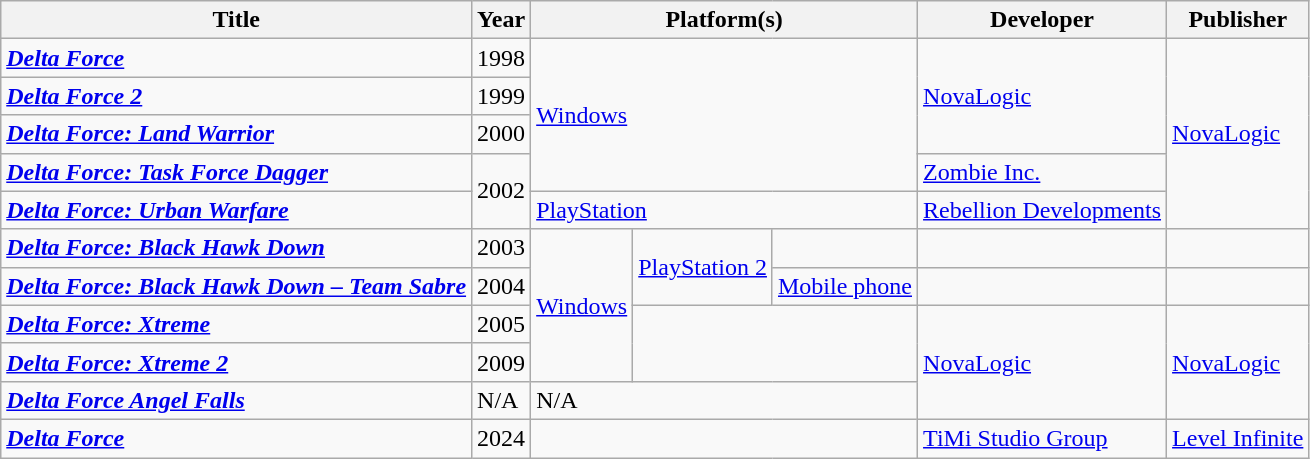<table class="wikitable col2center col3center col4center col5center">
<tr>
<th>Title</th>
<th>Year</th>
<th colspan="3">Platform(s)</th>
<th>Developer</th>
<th>Publisher</th>
</tr>
<tr>
<td><a href='#'><strong><em>Delta Force</em></strong></a></td>
<td>1998</td>
<td colspan="3" rowspan="4"><a href='#'>Windows</a></td>
<td rowspan="3"><a href='#'>NovaLogic</a></td>
<td rowspan="5"><a href='#'>NovaLogic</a></td>
</tr>
<tr>
<td><strong><em><a href='#'>Delta Force 2</a></em></strong></td>
<td>1999</td>
</tr>
<tr>
<td><strong><em><a href='#'>Delta Force: Land Warrior</a></em></strong></td>
<td>2000</td>
</tr>
<tr>
<td><strong><em><a href='#'>Delta Force: Task Force Dagger</a></em></strong></td>
<td rowspan="2">2002</td>
<td><a href='#'>Zombie Inc.</a></td>
</tr>
<tr>
<td><strong><em><a href='#'>Delta Force: Urban Warfare</a></em></strong></td>
<td colspan="3"><a href='#'>PlayStation</a></td>
<td><a href='#'>Rebellion Developments</a></td>
</tr>
<tr>
<td><strong><em><a href='#'>Delta Force: Black Hawk Down</a></em></strong></td>
<td>2003</td>
<td rowspan="4"><a href='#'>Windows</a></td>
<td rowspan="2"><a href='#'>PlayStation 2</a></td>
<td></td>
<td></td>
<td></td>
</tr>
<tr>
<td><strong><em><a href='#'>Delta Force: Black Hawk Down – Team Sabre</a></em></strong></td>
<td>2004</td>
<td><a href='#'>Mobile phone</a></td>
<td></td>
<td></td>
</tr>
<tr>
<td><strong><em><a href='#'>Delta Force: Xtreme</a></em></strong></td>
<td>2005</td>
<td colspan="2" rowspan="2"></td>
<td rowspan="3"><a href='#'>NovaLogic</a></td>
<td rowspan="3"><a href='#'>NovaLogic</a></td>
</tr>
<tr>
<td><strong><em><a href='#'>Delta Force: Xtreme 2</a></em></strong></td>
<td>2009</td>
</tr>
<tr>
<td><strong><em><a href='#'>Delta Force Angel Falls</a></em></strong></td>
<td>N/A</td>
<td colspan="3">N/A</td>
</tr>
<tr>
<td><strong><em><a href='#'>Delta Force</a></em></strong></td>
<td>2024</td>
<td colspan="3"></td>
<td><a href='#'>TiMi Studio Group</a></td>
<td><a href='#'>Level Infinite</a></td>
</tr>
</table>
